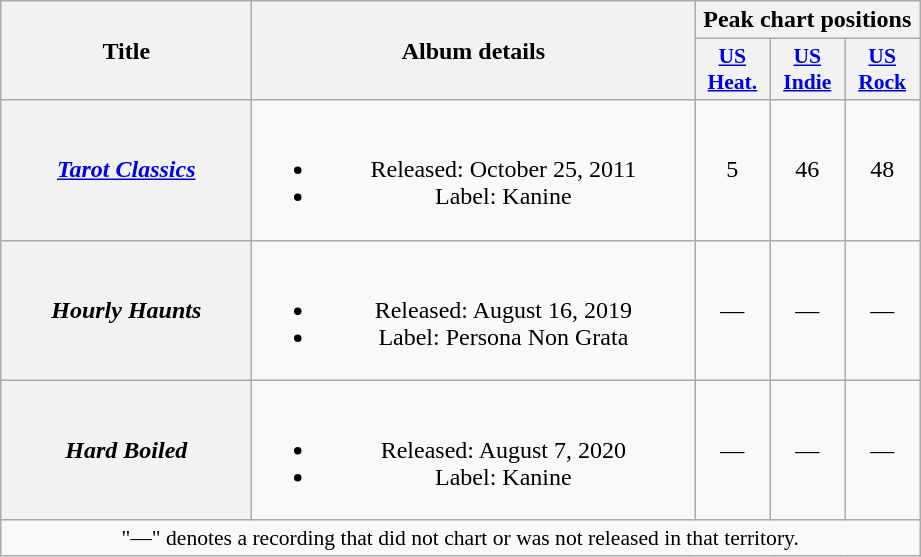<table class="wikitable plainrowheaders" style="text-align:center;">
<tr>
<th scope="col" rowspan="2" style="width:10em;">Title</th>
<th scope="col" rowspan="2" style="width:18em;">Album details</th>
<th scope="col" colspan="3">Peak chart positions</th>
</tr>
<tr>
<th scope="col" style="width:3em;font-size:90%;"><a href='#'>US<br>Heat.</a><br></th>
<th scope="col" style="width:3em;font-size:90%;"><a href='#'>US<br> Indie</a><br></th>
<th scope="col" style="width:3em;font-size:90%;"><a href='#'>US<br>Rock</a><br></th>
</tr>
<tr>
<th scope="row"><em><a href='#'>Tarot Classics</a></em></th>
<td><br><ul><li>Released: October 25, 2011</li><li>Label: Kanine</li></ul></td>
<td>5</td>
<td>46</td>
<td>48</td>
</tr>
<tr>
<th scope="row"><em>Hourly Haunts</em></th>
<td><br><ul><li>Released: August 16, 2019</li><li>Label: Persona Non Grata</li></ul></td>
<td>—</td>
<td>—</td>
<td>—</td>
</tr>
<tr>
<th scope="row"><em>Hard Boiled</em></th>
<td><br><ul><li>Released: August 7, 2020</li><li>Label: Kanine</li></ul></td>
<td>—</td>
<td>—</td>
<td>—</td>
</tr>
<tr>
<td colspan="11" style="font-size:90%">"—" denotes a recording that did not chart or was not released in that territory.</td>
</tr>
</table>
